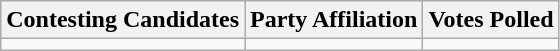<table class="wikitable sortable">
<tr>
<th>Contesting Candidates</th>
<th>Party Affiliation</th>
<th>Votes Polled</th>
</tr>
<tr>
<td></td>
<td></td>
<td></td>
</tr>
</table>
